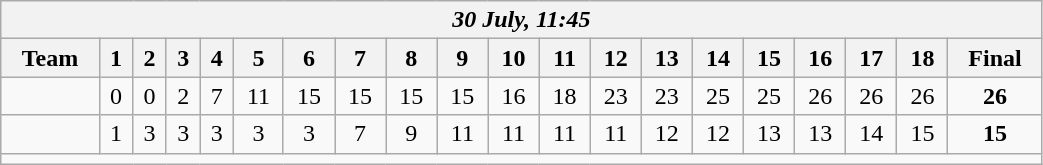<table class=wikitable style="text-align:center; width: 55%">
<tr>
<th colspan=20><em>30 July, 11:45</em></th>
</tr>
<tr>
<th>Team</th>
<th>1</th>
<th>2</th>
<th>3</th>
<th>4</th>
<th>5</th>
<th>6</th>
<th>7</th>
<th>8</th>
<th>9</th>
<th>10</th>
<th>11</th>
<th>12</th>
<th>13</th>
<th>14</th>
<th>15</th>
<th>16</th>
<th>17</th>
<th>18</th>
<th>Final</th>
</tr>
<tr>
<td align=left><strong></strong></td>
<td>0</td>
<td>0</td>
<td>2</td>
<td>7</td>
<td>11</td>
<td>15</td>
<td>15</td>
<td>15</td>
<td>15</td>
<td>16</td>
<td>18</td>
<td>23</td>
<td>23</td>
<td>25</td>
<td>25</td>
<td>26</td>
<td>26</td>
<td>26</td>
<td><strong>26</strong></td>
</tr>
<tr>
<td align=left></td>
<td>1</td>
<td>3</td>
<td>3</td>
<td>3</td>
<td>3</td>
<td>3</td>
<td>7</td>
<td>9</td>
<td>11</td>
<td>11</td>
<td>11</td>
<td>11</td>
<td>12</td>
<td>12</td>
<td>13</td>
<td>13</td>
<td>14</td>
<td>15</td>
<td><strong>15</strong></td>
</tr>
<tr>
<td colspan=20></td>
</tr>
</table>
